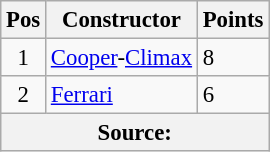<table class="wikitable" style="font-size: 95%;">
<tr>
<th>Pos</th>
<th>Constructor</th>
<th>Points</th>
</tr>
<tr>
<td align=center>1</td>
<td> <a href='#'>Cooper</a>-<a href='#'>Climax</a></td>
<td align=left>8</td>
</tr>
<tr>
<td align=center>2</td>
<td> <a href='#'>Ferrari</a></td>
<td align=left>6</td>
</tr>
<tr>
<th colspan=4>Source: </th>
</tr>
</table>
